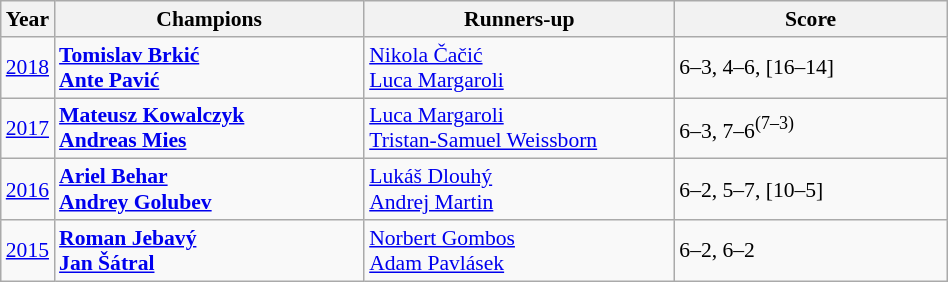<table class="wikitable" style="font-size:90%">
<tr>
<th>Year</th>
<th width="200">Champions</th>
<th width="200">Runners-up</th>
<th width="175">Score</th>
</tr>
<tr>
<td><a href='#'>2018</a></td>
<td> <strong><a href='#'>Tomislav Brkić</a></strong> <br>  <strong><a href='#'>Ante Pavić</a></strong></td>
<td> <a href='#'>Nikola Čačić</a> <br>  <a href='#'>Luca Margaroli</a></td>
<td>6–3, 4–6, [16–14]</td>
</tr>
<tr>
<td><a href='#'>2017</a></td>
<td> <strong><a href='#'>Mateusz Kowalczyk</a></strong> <br>  <strong><a href='#'>Andreas Mies</a></strong></td>
<td> <a href='#'>Luca Margaroli</a> <br>  <a href='#'>Tristan-Samuel Weissborn</a></td>
<td>6–3, 7–6<sup>(7–3)</sup></td>
</tr>
<tr>
<td><a href='#'>2016</a></td>
<td> <strong><a href='#'>Ariel Behar</a></strong> <br>  <strong><a href='#'>Andrey Golubev</a></strong></td>
<td> <a href='#'>Lukáš Dlouhý</a> <br>  <a href='#'>Andrej Martin</a></td>
<td>6–2, 5–7, [10–5]</td>
</tr>
<tr>
<td><a href='#'>2015</a></td>
<td> <strong><a href='#'>Roman Jebavý</a></strong> <br>  <strong><a href='#'>Jan Šátral</a></strong></td>
<td> <a href='#'>Norbert Gombos</a> <br>  <a href='#'>Adam Pavlásek</a></td>
<td>6–2, 6–2</td>
</tr>
</table>
